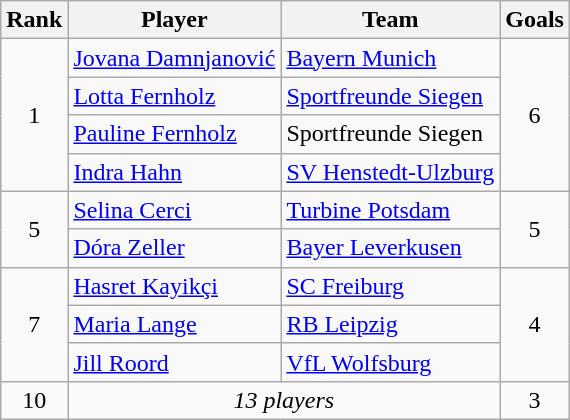<table class="wikitable sortable" style="text-align:center;">
<tr>
<th>Rank</th>
<th>Player</th>
<th>Team</th>
<th>Goals</th>
</tr>
<tr>
<td rowspan=4>1</td>
<td style="text-align:left;"> <a href='#'>Jovana Damnjanović</a></td>
<td style="text-align:left;"><a href='#'>Bayern Munich</a></td>
<td rowspan=4>6</td>
</tr>
<tr>
<td style="text-align:left;"> <a href='#'>Lotta Fernholz</a></td>
<td style="text-align:left;"><a href='#'>Sportfreunde Siegen</a></td>
</tr>
<tr>
<td style="text-align:left;"> <a href='#'>Pauline Fernholz</a></td>
<td style="text-align:left;">Sportfreunde Siegen</td>
</tr>
<tr>
<td style="text-align:left;"> <a href='#'>Indra Hahn</a></td>
<td style="text-align:left;"><a href='#'>SV Henstedt-Ulzburg</a></td>
</tr>
<tr>
<td rowspan=2>5</td>
<td style="text-align:left;"> <a href='#'>Selina Cerci</a></td>
<td style="text-align:left;"><a href='#'>Turbine Potsdam</a></td>
<td rowspan=2>5</td>
</tr>
<tr>
<td style="text-align:left;"> <a href='#'>Dóra Zeller</a></td>
<td style="text-align:left;"><a href='#'>Bayer Leverkusen</a></td>
</tr>
<tr>
<td rowspan=3>7</td>
<td style="text-align:left;"> <a href='#'>Hasret Kayikçi</a></td>
<td style="text-align:left;"><a href='#'>SC Freiburg</a></td>
<td rowspan=3>4</td>
</tr>
<tr>
<td style="text-align:left;"> <a href='#'>Maria Lange</a></td>
<td style="text-align:left;"><a href='#'>RB Leipzig</a></td>
</tr>
<tr>
<td style="text-align:left;"> <a href='#'>Jill Roord</a></td>
<td style="text-align:left;"><a href='#'>VfL Wolfsburg</a></td>
</tr>
<tr>
<td>10</td>
<td style="text-align:center" colspan=2><em>13 players</em></td>
<td>3</td>
</tr>
</table>
